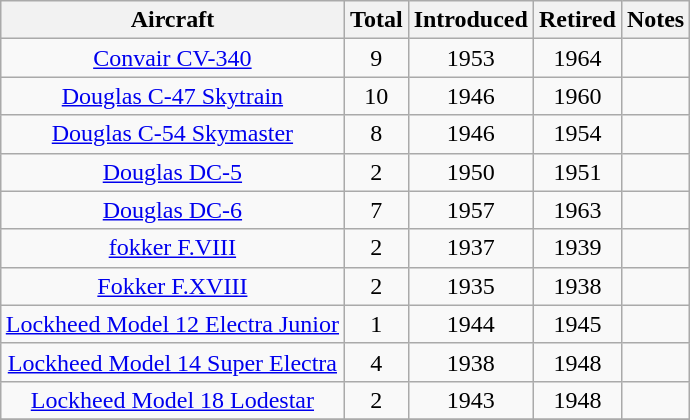<table class="wikitable" style="margin:0.5em auto; text-align:center">
<tr>
<th>Aircraft</th>
<th>Total</th>
<th>Introduced</th>
<th>Retired</th>
<th>Notes</th>
</tr>
<tr>
<td><a href='#'>Convair CV-340</a></td>
<td>9</td>
<td>1953</td>
<td>1964</td>
<td></td>
</tr>
<tr>
<td><a href='#'>Douglas C-47 Skytrain</a></td>
<td>10</td>
<td>1946</td>
<td>1960</td>
<td></td>
</tr>
<tr>
<td><a href='#'>Douglas C-54 Skymaster</a></td>
<td>8</td>
<td>1946</td>
<td>1954</td>
<td></td>
</tr>
<tr>
<td><a href='#'>Douglas DC-5</a></td>
<td>2</td>
<td>1950</td>
<td>1951</td>
<td></td>
</tr>
<tr>
<td><a href='#'>Douglas DC-6</a></td>
<td>7</td>
<td>1957</td>
<td>1963</td>
</tr>
<tr>
<td><a href='#'>fokker F.VIII</a></td>
<td>2</td>
<td>1937</td>
<td>1939</td>
<td></td>
</tr>
<tr>
<td><a href='#'>Fokker F.XVIII</a></td>
<td>2</td>
<td>1935</td>
<td>1938</td>
<td></td>
</tr>
<tr>
<td><a href='#'>Lockheed Model 12 Electra Junior</a></td>
<td>1</td>
<td>1944</td>
<td>1945</td>
<td></td>
</tr>
<tr>
<td><a href='#'>Lockheed Model 14 Super Electra</a></td>
<td>4</td>
<td>1938</td>
<td>1948</td>
<td></td>
</tr>
<tr>
<td><a href='#'>Lockheed Model 18 Lodestar</a></td>
<td>2</td>
<td>1943</td>
<td>1948</td>
<td></td>
</tr>
<tr>
</tr>
</table>
